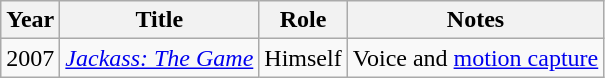<table class="wikitable sortable">
<tr>
<th>Year</th>
<th>Title</th>
<th>Role</th>
<th class="unsortable">Notes</th>
</tr>
<tr>
<td>2007</td>
<td><em><a href='#'>Jackass: The Game</a></em></td>
<td>Himself</td>
<td>Voice and <a href='#'>motion capture</a></td>
</tr>
</table>
